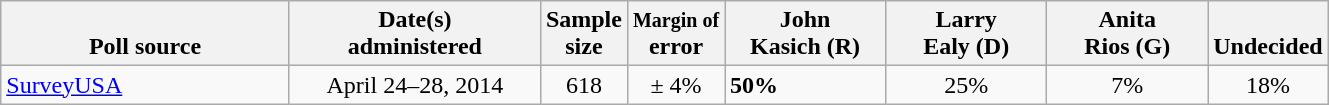<table class="wikitable">
<tr valign= bottom>
<th style="width:185px;">Poll source</th>
<th style="width:160px;">Date(s)<br>administered</th>
<th class=small>Sample<br>size</th>
<th><small>Margin of</small><br>error</th>
<th style="width:100px;">John<br>Kasich (R)</th>
<th style="width:100px;">Larry<br>Ealy (D)</th>
<th style="width:100px;">Anita<br>Rios (G)</th>
<th>Undecided</th>
</tr>
<tr>
<td><a href='#'>SurveyUSA</a></td>
<td align=center>April 24–28, 2014</td>
<td align=center>618</td>
<td align=center>± 4%</td>
<td><strong>50%</strong></td>
<td align=center>25%</td>
<td align=center>7%</td>
<td align=center>18%</td>
</tr>
</table>
